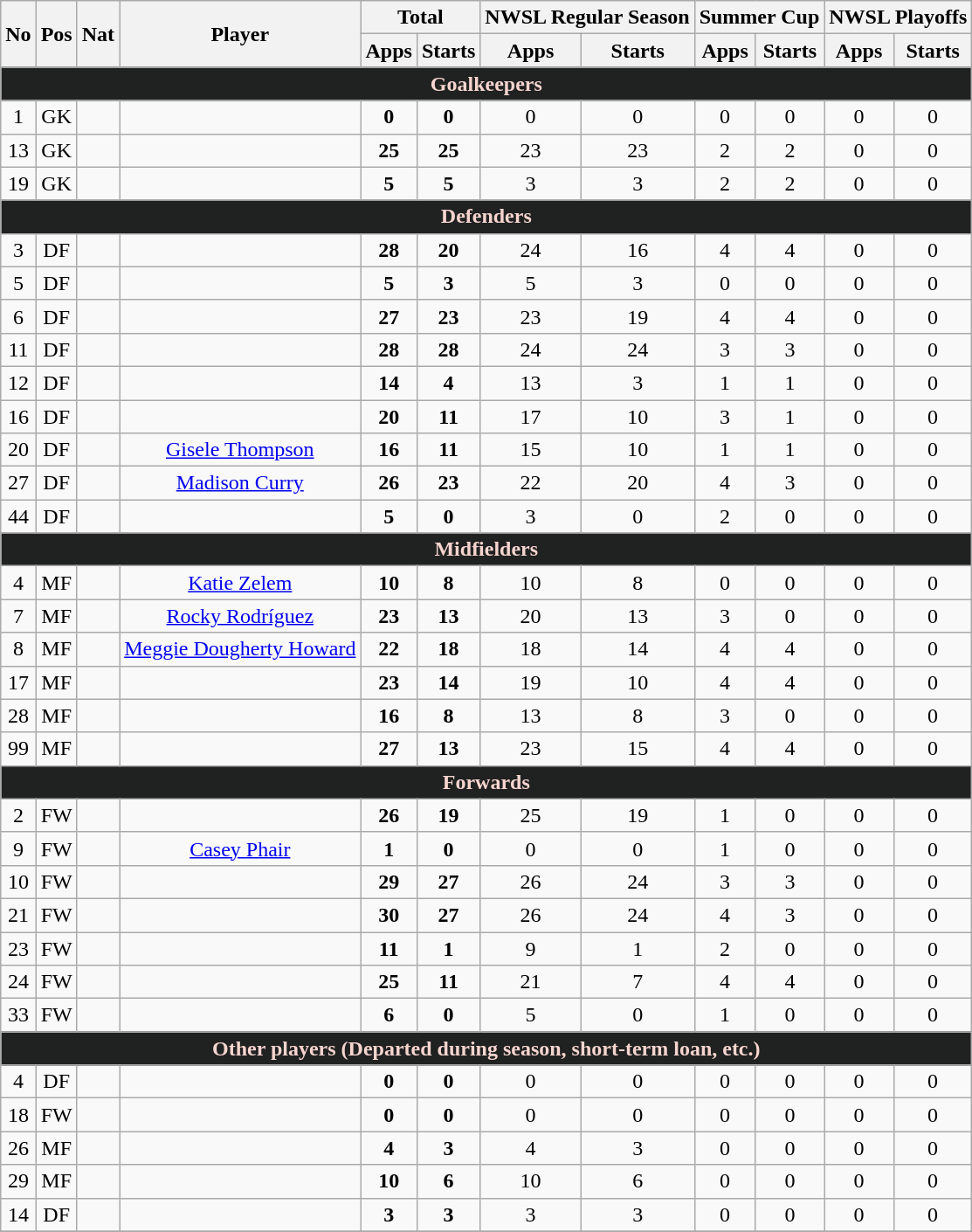<table class="wikitable sortable" style="text-align:center">
<tr>
<th rowspan="2">No</th>
<th rowspan="2">Pos</th>
<th rowspan="2">Nat</th>
<th rowspan="2">Player</th>
<th colspan="2">Total</th>
<th colspan="2">NWSL Regular Season</th>
<th colspan="2">Summer Cup</th>
<th colspan="2">NWSL Playoffs</th>
</tr>
<tr>
<th>Apps</th>
<th>Starts</th>
<th>Apps</th>
<th>Starts</th>
<th>Apps</th>
<th>Starts</th>
<th>Apps</th>
<th>Starts</th>
</tr>
<tr>
<th colspan="12" style="background:#202121; color:#F7D5CF; text-align:center;">Goalkeepers</th>
</tr>
<tr>
<td>1</td>
<td>GK</td>
<td></td>
<td></td>
<td><strong>0</strong></td>
<td><strong>0</strong></td>
<td>0</td>
<td>0</td>
<td>0</td>
<td>0</td>
<td>0</td>
<td>0</td>
</tr>
<tr>
<td>13</td>
<td>GK</td>
<td></td>
<td></td>
<td><strong>25</strong></td>
<td><strong>25</strong></td>
<td>23</td>
<td>23</td>
<td>2</td>
<td>2</td>
<td>0</td>
<td>0</td>
</tr>
<tr>
<td>19</td>
<td>GK</td>
<td></td>
<td></td>
<td><strong>5</strong></td>
<td><strong>5</strong></td>
<td>3</td>
<td>3</td>
<td>2</td>
<td>2</td>
<td>0</td>
<td>0</td>
</tr>
<tr>
<th colspan="12" style="background:#202121; color:#F7D5CF; text-align:center;">Defenders</th>
</tr>
<tr>
<td>3</td>
<td>DF</td>
<td></td>
<td></td>
<td><strong>28</strong></td>
<td><strong>20</strong></td>
<td>24</td>
<td>16</td>
<td>4</td>
<td>4</td>
<td>0</td>
<td>0</td>
</tr>
<tr>
<td>5</td>
<td>DF</td>
<td></td>
<td></td>
<td><strong>5</strong></td>
<td><strong>3</strong></td>
<td>5</td>
<td>3</td>
<td>0</td>
<td>0</td>
<td>0</td>
<td>0</td>
</tr>
<tr>
<td>6</td>
<td>DF</td>
<td></td>
<td></td>
<td><strong>27</strong></td>
<td><strong>23</strong></td>
<td>23</td>
<td>19</td>
<td>4</td>
<td>4</td>
<td>0</td>
<td>0</td>
</tr>
<tr>
<td>11</td>
<td>DF</td>
<td></td>
<td></td>
<td><strong>28</strong></td>
<td><strong>28</strong></td>
<td>24</td>
<td>24</td>
<td>3</td>
<td>3</td>
<td>0</td>
<td>0</td>
</tr>
<tr>
<td>12</td>
<td>DF</td>
<td></td>
<td></td>
<td><strong>14</strong></td>
<td><strong>4</strong></td>
<td>13</td>
<td>3</td>
<td>1</td>
<td>1</td>
<td>0</td>
<td>0</td>
</tr>
<tr>
<td>16</td>
<td>DF</td>
<td></td>
<td></td>
<td><strong>20</strong></td>
<td><strong>11</strong></td>
<td>17</td>
<td>10</td>
<td>3</td>
<td>1</td>
<td>0</td>
<td>0</td>
</tr>
<tr>
<td>20</td>
<td>DF</td>
<td></td>
<td><a href='#'>Gisele Thompson</a></td>
<td><strong>16</strong></td>
<td><strong>11</strong></td>
<td>15</td>
<td>10</td>
<td>1</td>
<td>1</td>
<td>0</td>
<td>0</td>
</tr>
<tr>
<td>27</td>
<td>DF</td>
<td></td>
<td><a href='#'>Madison Curry</a></td>
<td><strong>26</strong></td>
<td><strong>23</strong></td>
<td>22</td>
<td>20</td>
<td>4</td>
<td>3</td>
<td>0</td>
<td>0</td>
</tr>
<tr>
<td>44</td>
<td>DF</td>
<td></td>
<td></td>
<td><strong>5</strong></td>
<td><strong>0</strong></td>
<td>3</td>
<td>0</td>
<td>2</td>
<td>0</td>
<td>0</td>
<td>0</td>
</tr>
<tr>
<th colspan="12" style="background:#202121; color:#F7D5CF; text-align:center;">Midfielders</th>
</tr>
<tr>
<td>4</td>
<td>MF</td>
<td></td>
<td><a href='#'>Katie Zelem</a></td>
<td><strong>10</strong></td>
<td><strong>8</strong></td>
<td>10</td>
<td>8</td>
<td>0</td>
<td>0</td>
<td>0</td>
<td>0</td>
</tr>
<tr>
<td>7</td>
<td>MF</td>
<td></td>
<td><a href='#'>Rocky Rodríguez</a></td>
<td><strong>23</strong></td>
<td><strong>13</strong></td>
<td>20</td>
<td>13</td>
<td>3</td>
<td>0</td>
<td>0</td>
<td>0</td>
</tr>
<tr>
<td>8</td>
<td>MF</td>
<td></td>
<td><a href='#'>Meggie Dougherty Howard</a></td>
<td><strong>22</strong></td>
<td><strong>18</strong></td>
<td>18</td>
<td>14</td>
<td>4</td>
<td>4</td>
<td>0</td>
<td>0</td>
</tr>
<tr>
<td>17</td>
<td>MF</td>
<td></td>
<td></td>
<td><strong>23</strong></td>
<td><strong>14</strong></td>
<td>19</td>
<td>10</td>
<td>4</td>
<td>4</td>
<td>0</td>
<td>0</td>
</tr>
<tr>
<td>28</td>
<td>MF</td>
<td></td>
<td></td>
<td><strong>16</strong></td>
<td><strong>8</strong></td>
<td>13</td>
<td>8</td>
<td>3</td>
<td>0</td>
<td>0</td>
<td>0</td>
</tr>
<tr>
<td>99</td>
<td>MF</td>
<td></td>
<td></td>
<td><strong>27</strong></td>
<td><strong>13</strong></td>
<td>23</td>
<td>15</td>
<td>4</td>
<td>4</td>
<td>0</td>
<td>0</td>
</tr>
<tr>
<th colspan="12" style="background:#202121; color:#F7D5CF; text-align:center;">Forwards</th>
</tr>
<tr>
<td>2</td>
<td>FW</td>
<td></td>
<td></td>
<td><strong>26</strong></td>
<td><strong>19</strong></td>
<td>25</td>
<td>19</td>
<td>1</td>
<td>0</td>
<td>0</td>
<td>0</td>
</tr>
<tr>
<td>9</td>
<td>FW</td>
<td></td>
<td><a href='#'>Casey Phair</a></td>
<td><strong>1</strong></td>
<td><strong>0</strong></td>
<td>0</td>
<td>0</td>
<td>1</td>
<td>0</td>
<td>0</td>
<td>0</td>
</tr>
<tr>
<td>10</td>
<td>FW</td>
<td></td>
<td></td>
<td><strong>29</strong></td>
<td><strong>27</strong></td>
<td>26</td>
<td>24</td>
<td>3</td>
<td>3</td>
<td>0</td>
<td>0</td>
</tr>
<tr>
<td>21</td>
<td>FW</td>
<td></td>
<td></td>
<td><strong>30</strong></td>
<td><strong>27</strong></td>
<td>26</td>
<td>24</td>
<td>4</td>
<td>3</td>
<td>0</td>
<td>0</td>
</tr>
<tr>
<td>23</td>
<td>FW</td>
<td></td>
<td></td>
<td><strong>11</strong></td>
<td><strong>1</strong></td>
<td>9</td>
<td>1</td>
<td>2</td>
<td>0</td>
<td>0</td>
<td>0</td>
</tr>
<tr>
<td>24</td>
<td>FW</td>
<td></td>
<td></td>
<td><strong>25</strong></td>
<td><strong>11</strong></td>
<td>21</td>
<td>7</td>
<td>4</td>
<td>4</td>
<td>0</td>
<td>0</td>
</tr>
<tr>
<td>33</td>
<td>FW</td>
<td></td>
<td></td>
<td><strong>6</strong></td>
<td><strong>0</strong></td>
<td>5</td>
<td>0</td>
<td>1</td>
<td>0</td>
<td>0</td>
<td>0</td>
</tr>
<tr>
<th colspan="12" style="background:#202121; color:#F7D5CF; text-align:center;">Other players (Departed during season, short-term loan, etc.)</th>
</tr>
<tr>
<td>4</td>
<td>DF</td>
<td></td>
<td></td>
<td><strong>0</strong></td>
<td><strong>0</strong></td>
<td>0</td>
<td>0</td>
<td>0</td>
<td>0</td>
<td>0</td>
<td>0</td>
</tr>
<tr>
<td>18</td>
<td>FW</td>
<td></td>
<td></td>
<td><strong>0</strong></td>
<td><strong>0</strong></td>
<td>0</td>
<td>0</td>
<td>0</td>
<td>0</td>
<td>0</td>
<td>0</td>
</tr>
<tr>
<td>26</td>
<td>MF</td>
<td></td>
<td></td>
<td><strong>4</strong></td>
<td><strong>3</strong></td>
<td>4</td>
<td>3</td>
<td>0</td>
<td>0</td>
<td>0</td>
<td>0</td>
</tr>
<tr>
<td>29</td>
<td>MF</td>
<td></td>
<td></td>
<td><strong>10</strong></td>
<td><strong>6</strong></td>
<td>10</td>
<td>6</td>
<td>0</td>
<td>0</td>
<td>0</td>
<td>0</td>
</tr>
<tr>
<td>14</td>
<td>DF</td>
<td></td>
<td></td>
<td><strong>3</strong></td>
<td><strong>3</strong></td>
<td>3</td>
<td>3</td>
<td>0</td>
<td>0</td>
<td>0</td>
<td>0</td>
</tr>
<tr>
</tr>
</table>
